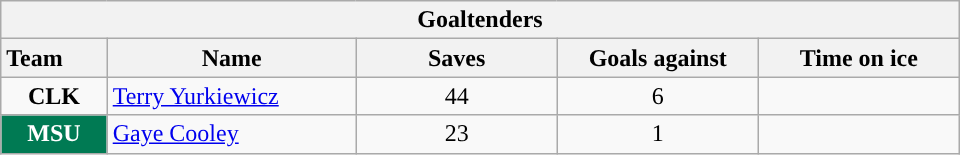<table class="wikitable" style="width:40em; text-align:right;">
<tr>
<th colspan=5>Goaltenders</th>
</tr>
<tr>
<th style="width:4em; text-align:left;">Team</th>
<th style="width:10em;">Name</th>
<th style="width:8em;">Saves</th>
<th style="width:8em;">Goals against</th>
<th style="width:8em;">Time on ice</th>
</tr>
<tr>
<td align=center><strong>CLK</strong></td>
<td style="text-align:left;"><a href='#'>Terry Yurkiewicz</a></td>
<td align=center>44</td>
<td align=center>6</td>
<td align=center></td>
</tr>
<tr>
<td align=center style="color:white; background:#007A53"><strong>MSU</strong></td>
<td style="text-align:left;"><a href='#'>Gaye Cooley</a></td>
<td align=center>23</td>
<td align=center>1</td>
<td align=center></td>
</tr>
</table>
